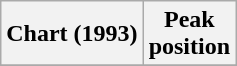<table class="wikitable plainrowheaders" style="text-align:center">
<tr>
<th scope="col">Chart (1993)</th>
<th scope="col">Peak<br>position</th>
</tr>
<tr>
</tr>
</table>
